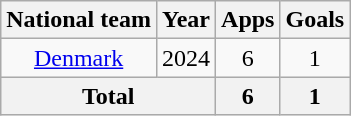<table class=wikitable style=text-align:center>
<tr>
<th>National team</th>
<th>Year</th>
<th>Apps</th>
<th>Goals</th>
</tr>
<tr>
<td><a href='#'>Denmark</a></td>
<td>2024</td>
<td>6</td>
<td>1</td>
</tr>
<tr>
<th colspan=2>Total</th>
<th>6</th>
<th>1</th>
</tr>
</table>
